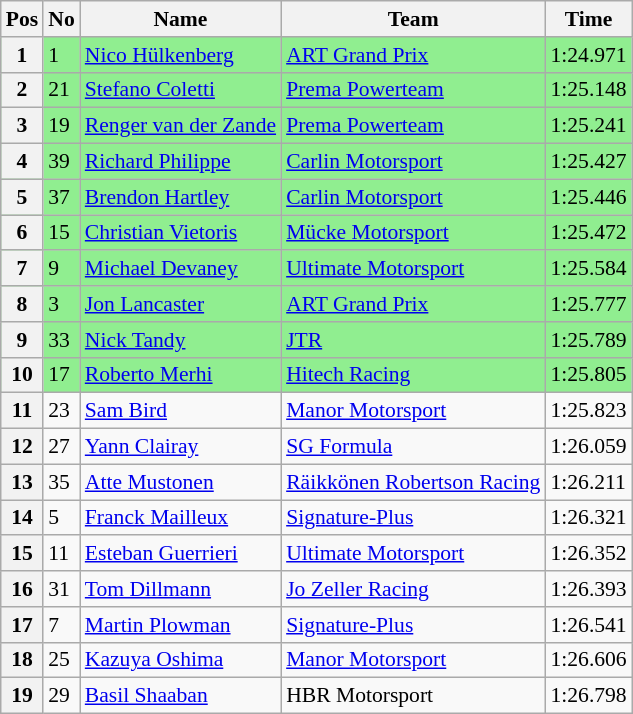<table class="wikitable" style="font-size: 90%">
<tr>
<th>Pos</th>
<th>No</th>
<th>Name</th>
<th>Team</th>
<th>Time</th>
</tr>
<tr style="background:lightgreen;">
<th>1</th>
<td>1</td>
<td> <a href='#'>Nico Hülkenberg</a></td>
<td><a href='#'>ART Grand Prix</a></td>
<td>1:24.971</td>
</tr>
<tr style="background:lightgreen;">
<th>2</th>
<td>21</td>
<td> <a href='#'>Stefano Coletti</a></td>
<td><a href='#'>Prema Powerteam</a></td>
<td>1:25.148</td>
</tr>
<tr style="background:lightgreen;">
<th>3</th>
<td>19</td>
<td> <a href='#'>Renger van der Zande</a></td>
<td><a href='#'>Prema Powerteam</a></td>
<td>1:25.241</td>
</tr>
<tr style="background:lightgreen;">
<th>4</th>
<td>39</td>
<td> <a href='#'>Richard Philippe</a></td>
<td><a href='#'>Carlin Motorsport</a></td>
<td>1:25.427</td>
</tr>
<tr style="background:lightgreen;">
<th>5</th>
<td>37</td>
<td> <a href='#'>Brendon Hartley</a></td>
<td><a href='#'>Carlin Motorsport</a></td>
<td>1:25.446</td>
</tr>
<tr style="background:lightgreen;">
<th>6</th>
<td>15</td>
<td> <a href='#'>Christian Vietoris</a></td>
<td><a href='#'>Mücke Motorsport</a></td>
<td>1:25.472</td>
</tr>
<tr style="background:lightgreen;">
<th>7</th>
<td>9</td>
<td> <a href='#'>Michael Devaney</a></td>
<td><a href='#'>Ultimate Motorsport</a></td>
<td>1:25.584</td>
</tr>
<tr style="background:lightgreen;">
<th>8</th>
<td>3</td>
<td> <a href='#'>Jon Lancaster</a></td>
<td><a href='#'>ART Grand Prix</a></td>
<td>1:25.777</td>
</tr>
<tr style="background:lightgreen;">
<th>9</th>
<td>33</td>
<td> <a href='#'>Nick Tandy</a></td>
<td><a href='#'>JTR</a></td>
<td>1:25.789</td>
</tr>
<tr style="background:lightgreen;">
<th>10</th>
<td>17</td>
<td> <a href='#'>Roberto Merhi</a></td>
<td><a href='#'>Hitech Racing</a></td>
<td>1:25.805</td>
</tr>
<tr>
<th>11</th>
<td>23</td>
<td> <a href='#'>Sam Bird</a></td>
<td><a href='#'>Manor Motorsport</a></td>
<td>1:25.823</td>
</tr>
<tr>
<th>12</th>
<td>27</td>
<td> <a href='#'>Yann Clairay</a></td>
<td><a href='#'>SG Formula</a></td>
<td>1:26.059</td>
</tr>
<tr>
<th>13</th>
<td>35</td>
<td> <a href='#'>Atte Mustonen</a></td>
<td><a href='#'>Räikkönen Robertson Racing</a></td>
<td>1:26.211</td>
</tr>
<tr>
<th>14</th>
<td>5</td>
<td> <a href='#'>Franck Mailleux</a></td>
<td><a href='#'>Signature-Plus</a></td>
<td>1:26.321</td>
</tr>
<tr>
<th>15</th>
<td>11</td>
<td> <a href='#'>Esteban Guerrieri</a></td>
<td><a href='#'>Ultimate Motorsport</a></td>
<td>1:26.352</td>
</tr>
<tr>
<th>16</th>
<td>31</td>
<td> <a href='#'>Tom Dillmann</a></td>
<td><a href='#'>Jo Zeller Racing</a></td>
<td>1:26.393</td>
</tr>
<tr>
<th>17</th>
<td>7</td>
<td> <a href='#'>Martin Plowman</a></td>
<td><a href='#'>Signature-Plus</a></td>
<td>1:26.541</td>
</tr>
<tr>
<th>18</th>
<td>25</td>
<td> <a href='#'>Kazuya Oshima</a></td>
<td><a href='#'>Manor Motorsport</a></td>
<td>1:26.606</td>
</tr>
<tr>
<th>19</th>
<td>29</td>
<td> <a href='#'>Basil Shaaban</a></td>
<td>HBR Motorsport</td>
<td>1:26.798</td>
</tr>
</table>
